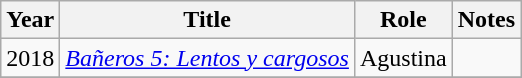<table class="wikitable">
<tr>
<th>Year</th>
<th>Title</th>
<th>Role</th>
<th>Notes</th>
</tr>
<tr>
<td>2018</td>
<td><em><a href='#'>Bañeros 5: Lentos y cargosos</a></em></td>
<td>Agustina</td>
<td></td>
</tr>
<tr>
</tr>
</table>
